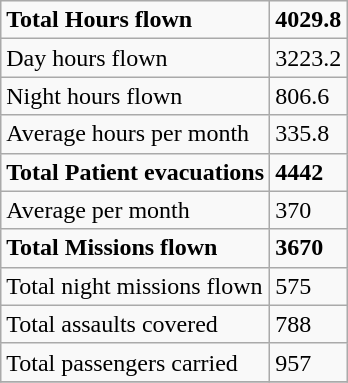<table class="wikitable">
<tr>
<td><strong>Total Hours flown</strong></td>
<td><strong>4029.8</strong></td>
</tr>
<tr>
<td>Day hours flown</td>
<td>3223.2</td>
</tr>
<tr>
<td>Night hours flown</td>
<td>806.6</td>
</tr>
<tr>
<td>Average hours per month</td>
<td>335.8</td>
</tr>
<tr>
<td><strong>Total Patient evacuations</strong></td>
<td><strong>4442</strong></td>
</tr>
<tr>
<td>Average per month</td>
<td>370</td>
</tr>
<tr>
<td><strong>Total Missions flown</strong></td>
<td><strong>3670</strong></td>
</tr>
<tr>
<td>Total night missions flown</td>
<td>575</td>
</tr>
<tr>
<td>Total assaults covered</td>
<td>788</td>
</tr>
<tr>
<td>Total passengers carried</td>
<td>957</td>
</tr>
<tr>
</tr>
</table>
